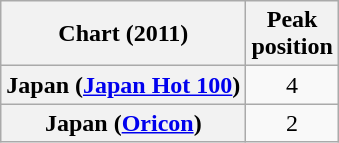<table class="wikitable sortable plainrowheaders" style="text-align:center">
<tr>
<th scope="col">Chart (2011)</th>
<th scope="col">Peak<br>position</th>
</tr>
<tr>
<th scope="row">Japan (<a href='#'>Japan Hot 100</a>)</th>
<td>4</td>
</tr>
<tr>
<th scope="row">Japan (<a href='#'>Oricon</a>)</th>
<td>2</td>
</tr>
</table>
